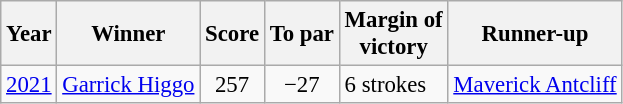<table class="wikitable" style="font-size:95%">
<tr>
<th>Year</th>
<th>Winner</th>
<th>Score</th>
<th>To par</th>
<th>Margin of<br>victory</th>
<th>Runner-up</th>
</tr>
<tr>
<td><a href='#'>2021</a></td>
<td> <a href='#'>Garrick Higgo</a></td>
<td align=center>257</td>
<td align=center>−27</td>
<td>6 strokes</td>
<td> <a href='#'>Maverick Antcliff</a></td>
</tr>
</table>
